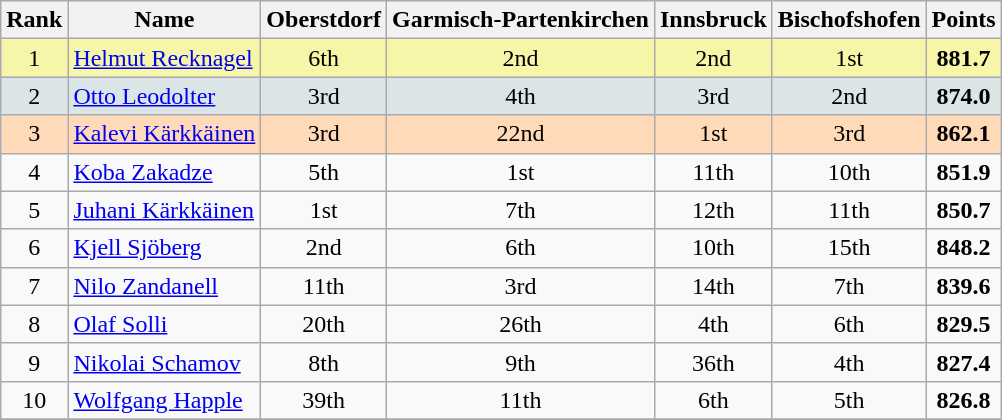<table class="wikitable sortable">
<tr>
<th align=Center>Rank</th>
<th>Name</th>
<th>Oberstdorf</th>
<th>Garmisch-Partenkirchen</th>
<th>Innsbruck</th>
<th>Bischofshofen</th>
<th>Points</th>
</tr>
<tr style="background:#F7F6A8">
<td align=center>1</td>
<td> <a href='#'>Helmut Recknagel</a></td>
<td align=center>6th</td>
<td align=center>2nd</td>
<td align=center>2nd</td>
<td align=center>1st</td>
<td align=center><strong>881.7</strong></td>
</tr>
<tr style="background: #DCE5E5;">
<td align=center>2</td>
<td> <a href='#'>Otto Leodolter</a></td>
<td align=center>3rd</td>
<td align=center>4th</td>
<td align=center>3rd</td>
<td align=center>2nd</td>
<td align=center><strong>874.0</strong></td>
</tr>
<tr style="background: #FFDAB9;">
<td align=center>3</td>
<td> <a href='#'>Kalevi Kärkkäinen</a></td>
<td align=center>3rd</td>
<td align=center>22nd</td>
<td align=center>1st</td>
<td align=center>3rd</td>
<td align=center><strong>862.1</strong></td>
</tr>
<tr>
<td align=center>4</td>
<td> <a href='#'>Koba Zakadze</a></td>
<td align=center>5th</td>
<td align=center>1st</td>
<td align=center>11th</td>
<td align=center>10th</td>
<td align=center><strong>851.9</strong></td>
</tr>
<tr>
<td align=center>5</td>
<td> <a href='#'>Juhani Kärkkäinen</a></td>
<td align=center>1st</td>
<td align=center>7th</td>
<td align=center>12th</td>
<td align=center>11th</td>
<td align=center><strong>850.7</strong></td>
</tr>
<tr>
<td align=center>6</td>
<td> <a href='#'>Kjell Sjöberg</a></td>
<td align=center>2nd</td>
<td align=center>6th</td>
<td align=center>10th</td>
<td align=center>15th</td>
<td align=center><strong>848.2</strong></td>
</tr>
<tr>
<td align=center>7</td>
<td> <a href='#'>Nilo Zandanell</a></td>
<td align=center>11th</td>
<td align=center>3rd</td>
<td align=center>14th</td>
<td align=center>7th</td>
<td align=center><strong>839.6</strong></td>
</tr>
<tr>
<td align=center>8</td>
<td> <a href='#'>Olaf Solli</a></td>
<td align=center>20th</td>
<td align=center>26th</td>
<td align=center>4th</td>
<td align=center>6th</td>
<td align=center><strong>829.5</strong></td>
</tr>
<tr>
<td align=center>9</td>
<td> <a href='#'>Nikolai Schamov</a></td>
<td align=center>8th</td>
<td align=center>9th</td>
<td align=center>36th</td>
<td align=center>4th</td>
<td align=center><strong>827.4</strong></td>
</tr>
<tr>
<td align=center>10</td>
<td> <a href='#'>Wolfgang Happle</a></td>
<td align=center>39th</td>
<td align=center>11th</td>
<td align=center>6th</td>
<td align=center>5th</td>
<td align=center><strong>826.8</strong></td>
</tr>
<tr>
</tr>
</table>
